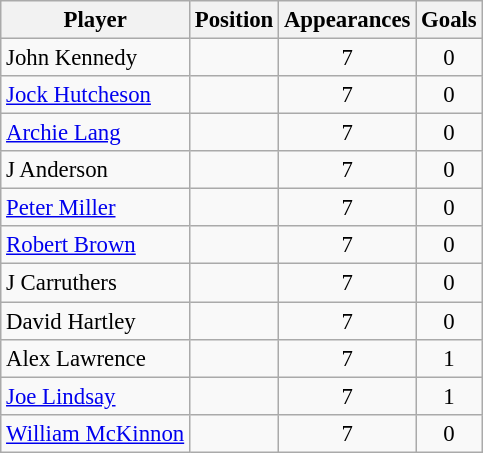<table class="wikitable sortable" style="text-align: center; font-size:95%">
<tr>
<th class="unsortable">Player</th>
<th>Position</th>
<th>Appearances</th>
<th>Goals</th>
</tr>
<tr>
<td align=left> John Kennedy</td>
<td></td>
<td>7</td>
<td>0</td>
</tr>
<tr>
<td align=left> <a href='#'>Jock Hutcheson</a></td>
<td></td>
<td>7</td>
<td>0</td>
</tr>
<tr>
<td align=left> <a href='#'>Archie Lang</a></td>
<td></td>
<td>7</td>
<td>0</td>
</tr>
<tr>
<td align=left> J Anderson</td>
<td></td>
<td>7</td>
<td>0</td>
</tr>
<tr>
<td align=left> <a href='#'>Peter Miller</a></td>
<td></td>
<td>7</td>
<td>0</td>
</tr>
<tr>
<td align=left> <a href='#'>Robert Brown</a></td>
<td></td>
<td>7</td>
<td>0</td>
</tr>
<tr>
<td align=left> J Carruthers</td>
<td></td>
<td>7</td>
<td>0</td>
</tr>
<tr>
<td align=left> David Hartley</td>
<td></td>
<td>7</td>
<td>0</td>
</tr>
<tr>
<td align=left> Alex Lawrence</td>
<td></td>
<td>7</td>
<td>1</td>
</tr>
<tr>
<td align=left> <a href='#'>Joe Lindsay</a></td>
<td></td>
<td>7</td>
<td>1</td>
</tr>
<tr>
<td align=left> <a href='#'>William McKinnon</a></td>
<td></td>
<td>7</td>
<td>0</td>
</tr>
</table>
